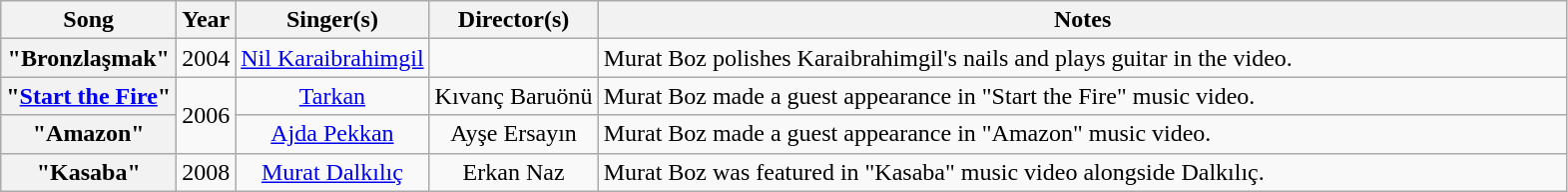<table class="wikitable sortable plainrowheaders" style="text-align:center;">
<tr>
<th scope="col">Song</th>
<th scope="col">Year</th>
<th scope="col">Singer(s)</th>
<th scope="col">Director(s)</th>
<th scope="col" class="unsortable" style="width: 40em;">Notes</th>
</tr>
<tr>
<th scope="row">"Bronzlaşmak"</th>
<td style="text-align:center;">2004</td>
<td><a href='#'>Nil Karaibrahimgil</a></td>
<td></td>
<td style="text-align:left;">Murat Boz polishes Karaibrahimgil's nails and plays guitar in the video.</td>
</tr>
<tr>
<th scope="row">"<a href='#'>Start the Fire</a>"</th>
<td rowspan=2>2006</td>
<td><a href='#'>Tarkan</a></td>
<td>Kıvanç Baruönü</td>
<td style="text-align:left;">Murat Boz made a guest appearance in "Start the Fire" music video.</td>
</tr>
<tr>
<th scope="row">"Amazon"</th>
<td><a href='#'>Ajda Pekkan</a></td>
<td>Ayşe Ersayın</td>
<td style="text-align:left;">Murat Boz made a guest appearance in "Amazon" music video.</td>
</tr>
<tr>
<th scope="row">"Kasaba"</th>
<td style="text-align:center;">2008</td>
<td><a href='#'>Murat Dalkılıç</a></td>
<td>Erkan Naz</td>
<td style="text-align:left;">Murat Boz was featured in "Kasaba" music video alongside Dalkılıç.</td>
</tr>
</table>
